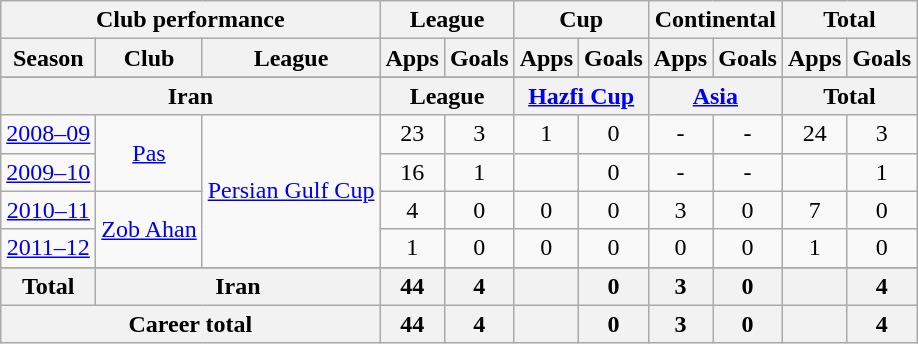<table class="wikitable" style="text-align:center">
<tr>
<th colspan=3>Club performance</th>
<th colspan=2>League</th>
<th colspan=2>Cup</th>
<th colspan=2>Continental</th>
<th colspan=2>Total</th>
</tr>
<tr>
<th>Season</th>
<th>Club</th>
<th>League</th>
<th>Apps</th>
<th>Goals</th>
<th>Apps</th>
<th>Goals</th>
<th>Apps</th>
<th>Goals</th>
<th>Apps</th>
<th>Goals</th>
</tr>
<tr>
</tr>
<tr>
<th colspan=3>Iran</th>
<th colspan=2>League</th>
<th colspan=2><a href='#'>Hazfi Cup</a></th>
<th colspan=2><a href='#'>Asia</a></th>
<th colspan=2>Total</th>
</tr>
<tr>
<td><a href='#'>2008–09</a></td>
<td rowspan="2"><a href='#'>Pas</a></td>
<td rowspan="4"><a href='#'>Persian Gulf Cup</a></td>
<td>23</td>
<td>3</td>
<td>1</td>
<td>0</td>
<td>-</td>
<td>-</td>
<td>24</td>
<td>3</td>
</tr>
<tr>
<td><a href='#'>2009–10</a></td>
<td>16</td>
<td>1</td>
<td></td>
<td>0</td>
<td>-</td>
<td>-</td>
<td></td>
<td>1</td>
</tr>
<tr>
<td><a href='#'>2010–11</a></td>
<td rowspan="2"><a href='#'>Zob Ahan</a></td>
<td>4</td>
<td>0</td>
<td>0</td>
<td>0</td>
<td>3</td>
<td>0</td>
<td>7</td>
<td>0</td>
</tr>
<tr>
<td><a href='#'>2011–12</a></td>
<td>1</td>
<td>0</td>
<td>0</td>
<td>0</td>
<td>0</td>
<td>0</td>
<td>1</td>
<td>0</td>
</tr>
<tr>
</tr>
<tr>
<th rowspan=1>Total</th>
<th colspan=2>Iran</th>
<th>44</th>
<th>4</th>
<th></th>
<th>0</th>
<th>3</th>
<th>0</th>
<th></th>
<th>4</th>
</tr>
<tr>
<th colspan=3>Career total</th>
<th>44</th>
<th>4</th>
<th></th>
<th>0</th>
<th>3</th>
<th>0</th>
<th></th>
<th>4</th>
</tr>
</table>
